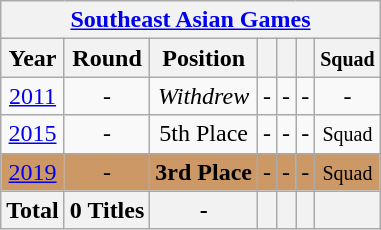<table class="wikitable" style="text-align: center;">
<tr>
<th colspan=9><a href='#'>Southeast Asian Games</a></th>
</tr>
<tr>
<th>Year</th>
<th>Round</th>
<th>Position</th>
<th></th>
<th></th>
<th></th>
<th><small>Squad</small></th>
</tr>
<tr>
<td> <a href='#'>2011</a></td>
<td>-</td>
<td><em>Withdrew</em></td>
<td>-</td>
<td>-</td>
<td>-</td>
<td>-</td>
</tr>
<tr>
<td> <a href='#'>2015</a></td>
<td>-</td>
<td>5th Place</td>
<td>-</td>
<td>-</td>
<td>-</td>
<td><small>Squad</small></td>
</tr>
<tr bgcolor=cc9966>
<td> <a href='#'>2019</a></td>
<td>-</td>
<td><strong>3rd Place</strong></td>
<td>-</td>
<td>-</td>
<td>-</td>
<td><small>Squad</small></td>
</tr>
<tr>
<th>Total</th>
<th>0 Titles</th>
<th>-</th>
<th></th>
<th></th>
<th></th>
<th></th>
</tr>
</table>
